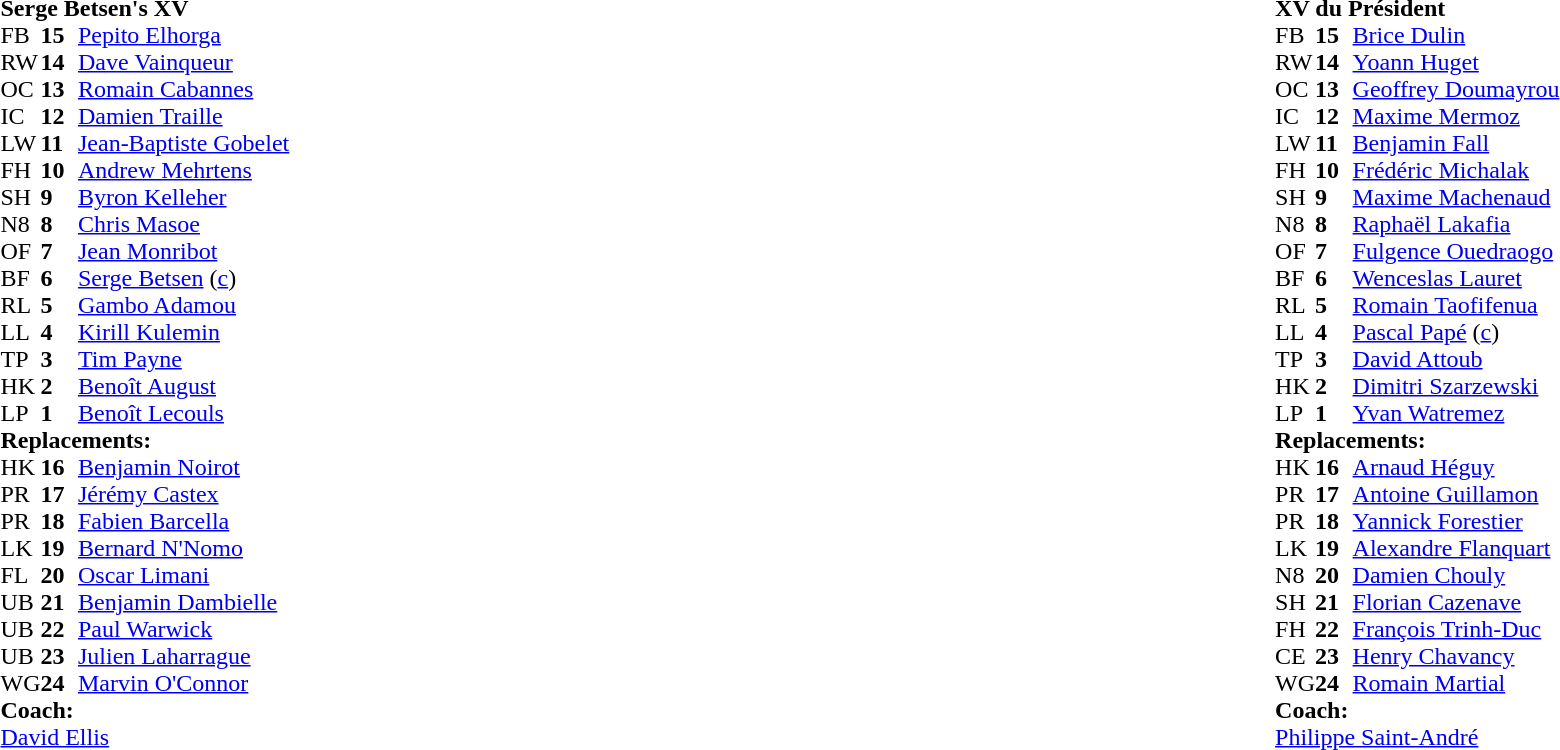<table width="100%">
<tr>
<td valign="top" width="50%"><br><table style="font-size: 100%" cellspacing="0" cellpadding="0">
<tr>
<td colspan="4"><strong>Serge Betsen's XV</strong></td>
</tr>
<tr>
<th width="25"></th>
<th width="25"></th>
</tr>
<tr>
<td>FB</td>
<td><strong>15</strong></td>
<td> <a href='#'>Pepito Elhorga</a></td>
</tr>
<tr>
<td>RW</td>
<td><strong>14</strong></td>
<td> <a href='#'>Dave Vainqueur</a></td>
</tr>
<tr>
<td>OC</td>
<td><strong>13</strong></td>
<td> <a href='#'>Romain Cabannes</a></td>
</tr>
<tr>
<td>IC</td>
<td><strong>12</strong></td>
<td> <a href='#'>Damien Traille</a></td>
</tr>
<tr>
<td>LW</td>
<td><strong>11</strong></td>
<td> <a href='#'>Jean-Baptiste Gobelet</a></td>
</tr>
<tr>
<td>FH</td>
<td><strong>10</strong></td>
<td> <a href='#'>Andrew Mehrtens</a></td>
</tr>
<tr>
<td>SH</td>
<td><strong>9</strong></td>
<td> <a href='#'>Byron Kelleher</a></td>
</tr>
<tr>
<td>N8</td>
<td><strong>8</strong></td>
<td> <a href='#'>Chris Masoe</a></td>
</tr>
<tr>
<td>OF</td>
<td><strong>7</strong></td>
<td> <a href='#'>Jean Monribot</a></td>
</tr>
<tr>
<td>BF</td>
<td><strong>6</strong></td>
<td> <a href='#'>Serge Betsen</a> (<a href='#'>c</a>)</td>
</tr>
<tr>
<td>RL</td>
<td><strong>5</strong></td>
<td> <a href='#'>Gambo Adamou</a></td>
</tr>
<tr>
<td>LL</td>
<td><strong>4</strong></td>
<td> <a href='#'>Kirill Kulemin</a></td>
</tr>
<tr>
<td>TP</td>
<td><strong>3</strong></td>
<td> <a href='#'>Tim Payne</a></td>
</tr>
<tr>
<td>HK</td>
<td><strong>2</strong></td>
<td> <a href='#'>Benoît August</a></td>
</tr>
<tr>
<td>LP</td>
<td><strong>1</strong></td>
<td> <a href='#'>Benoît Lecouls</a></td>
</tr>
<tr>
<td colspan=3><strong>Replacements:</strong></td>
</tr>
<tr>
<td>HK</td>
<td><strong>16</strong></td>
<td> <a href='#'>Benjamin Noirot</a></td>
</tr>
<tr>
<td>PR</td>
<td><strong>17</strong></td>
<td> <a href='#'>Jérémy Castex</a></td>
</tr>
<tr>
<td>PR</td>
<td><strong>18</strong></td>
<td> <a href='#'>Fabien Barcella</a></td>
</tr>
<tr>
<td>LK</td>
<td><strong>19</strong></td>
<td> <a href='#'>Bernard N'Nomo</a></td>
</tr>
<tr>
<td>FL</td>
<td><strong>20</strong></td>
<td> <a href='#'>Oscar Limani</a></td>
</tr>
<tr>
<td>UB</td>
<td><strong>21</strong></td>
<td> <a href='#'>Benjamin Dambielle</a></td>
</tr>
<tr>
<td>UB</td>
<td><strong>22</strong></td>
<td> <a href='#'>Paul Warwick</a></td>
</tr>
<tr>
<td>UB</td>
<td><strong>23</strong></td>
<td> <a href='#'>Julien Laharrague</a></td>
</tr>
<tr>
<td>WG</td>
<td><strong>24</strong></td>
<td> <a href='#'>Marvin O'Connor</a></td>
</tr>
<tr>
<td colspan=3><strong>Coach:</strong></td>
</tr>
<tr>
<td colspan="4"> <a href='#'>David Ellis</a></td>
</tr>
</table>
</td>
<td valign="top" width="50%"><br><table style="font-size: 100%" cellspacing="0" cellpadding="0" align="center">
<tr>
<td colspan="4"><strong>XV du Président</strong></td>
</tr>
<tr>
<th width="25"></th>
<th width="25"></th>
</tr>
<tr>
<td>FB</td>
<td><strong>15</strong></td>
<td><a href='#'>Brice Dulin</a></td>
</tr>
<tr>
<td>RW</td>
<td><strong>14</strong></td>
<td><a href='#'>Yoann Huget</a></td>
</tr>
<tr>
<td>OC</td>
<td><strong>13</strong></td>
<td><a href='#'>Geoffrey Doumayrou</a></td>
</tr>
<tr>
<td>IC</td>
<td><strong>12</strong></td>
<td><a href='#'>Maxime Mermoz</a></td>
</tr>
<tr>
<td>LW</td>
<td><strong>11</strong></td>
<td><a href='#'>Benjamin Fall</a></td>
</tr>
<tr>
<td>FH</td>
<td><strong>10</strong></td>
<td><a href='#'>Frédéric Michalak</a></td>
</tr>
<tr>
<td>SH</td>
<td><strong>9</strong></td>
<td><a href='#'>Maxime Machenaud</a></td>
</tr>
<tr>
<td>N8</td>
<td><strong>8</strong></td>
<td><a href='#'>Raphaël Lakafia</a></td>
</tr>
<tr>
<td>OF</td>
<td><strong>7</strong></td>
<td><a href='#'>Fulgence Ouedraogo</a></td>
</tr>
<tr>
<td>BF</td>
<td><strong>6</strong></td>
<td><a href='#'>Wenceslas Lauret</a></td>
</tr>
<tr>
<td>RL</td>
<td><strong>5</strong></td>
<td><a href='#'>Romain Taofifenua</a></td>
</tr>
<tr>
<td>LL</td>
<td><strong>4</strong></td>
<td><a href='#'>Pascal Papé</a> (<a href='#'>c</a>)</td>
</tr>
<tr>
<td>TP</td>
<td><strong>3</strong></td>
<td><a href='#'>David Attoub</a></td>
</tr>
<tr>
<td>HK</td>
<td><strong>2</strong></td>
<td><a href='#'>Dimitri Szarzewski</a></td>
</tr>
<tr>
<td>LP</td>
<td><strong>1</strong></td>
<td><a href='#'>Yvan Watremez</a></td>
</tr>
<tr>
<td colspan=3><strong>Replacements:</strong></td>
</tr>
<tr>
<td>HK</td>
<td><strong>16</strong></td>
<td><a href='#'>Arnaud Héguy</a></td>
</tr>
<tr>
<td>PR</td>
<td><strong>17</strong></td>
<td><a href='#'>Antoine Guillamon</a></td>
</tr>
<tr>
<td>PR</td>
<td><strong>18</strong></td>
<td><a href='#'>Yannick Forestier</a></td>
</tr>
<tr>
<td>LK</td>
<td><strong>19</strong></td>
<td><a href='#'>Alexandre Flanquart</a></td>
</tr>
<tr>
<td>N8</td>
<td><strong>20</strong></td>
<td><a href='#'>Damien Chouly</a></td>
</tr>
<tr>
<td>SH</td>
<td><strong>21</strong></td>
<td><a href='#'>Florian Cazenave</a></td>
</tr>
<tr>
<td>FH</td>
<td><strong>22</strong></td>
<td><a href='#'>François Trinh-Duc</a></td>
</tr>
<tr>
<td>CE</td>
<td><strong>23</strong></td>
<td><a href='#'>Henry Chavancy</a></td>
</tr>
<tr>
<td>WG</td>
<td><strong>24</strong></td>
<td><a href='#'>Romain Martial</a></td>
</tr>
<tr>
<td colspan=3><strong>Coach:</strong></td>
</tr>
<tr>
<td colspan="4"> <a href='#'>Philippe Saint-André</a></td>
</tr>
</table>
</td>
</tr>
</table>
